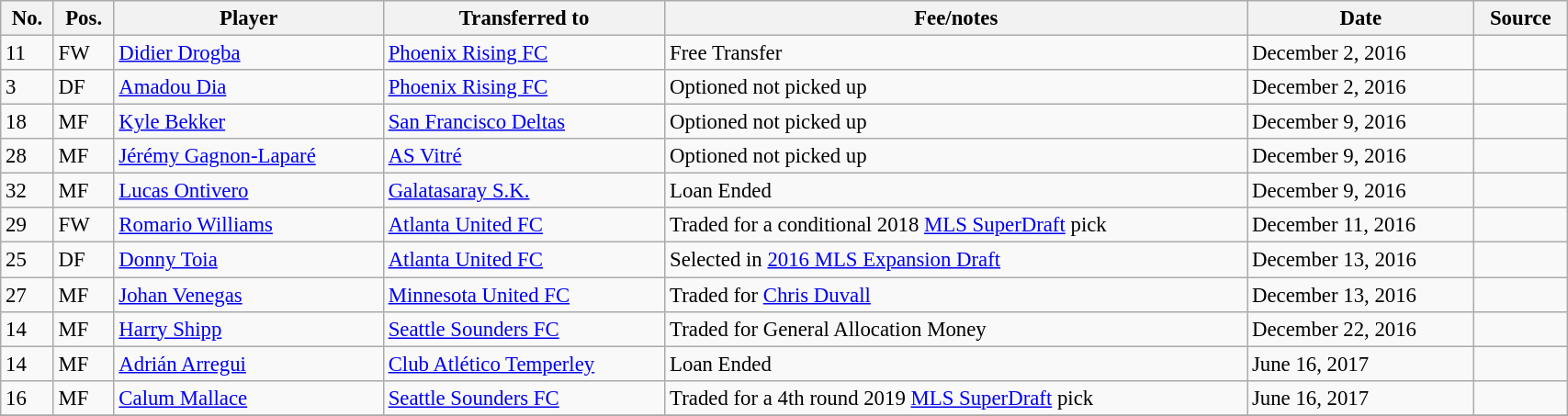<table class="wikitable sortable" style="width:90%; text-align:center; font-size:95%; text-align:left;">
<tr>
<th><strong>No.</strong></th>
<th><strong>Pos.</strong></th>
<th><strong>Player</strong></th>
<th><strong>Transferred to</strong></th>
<th><strong>Fee/notes</strong></th>
<th><strong>Date</strong></th>
<th><strong>Source</strong></th>
</tr>
<tr>
<td>11</td>
<td>FW</td>
<td> <a href='#'>Didier Drogba</a></td>
<td> <a href='#'>Phoenix Rising FC</a></td>
<td>Free Transfer</td>
<td>December 2, 2016</td>
<td></td>
</tr>
<tr>
<td>3</td>
<td>DF</td>
<td> <a href='#'>Amadou Dia</a></td>
<td> <a href='#'>Phoenix Rising FC</a></td>
<td>Optioned not picked up</td>
<td>December 2, 2016</td>
<td></td>
</tr>
<tr>
<td>18</td>
<td>MF</td>
<td> <a href='#'>Kyle Bekker</a></td>
<td> <a href='#'>San Francisco Deltas</a></td>
<td>Optioned not picked up</td>
<td>December 9, 2016</td>
<td></td>
</tr>
<tr>
<td>28</td>
<td>MF</td>
<td> <a href='#'>Jérémy Gagnon-Laparé</a></td>
<td> <a href='#'>AS Vitré</a></td>
<td>Optioned not picked up</td>
<td>December 9, 2016</td>
<td></td>
</tr>
<tr>
<td>32</td>
<td>MF</td>
<td> <a href='#'>Lucas Ontivero</a></td>
<td> <a href='#'>Galatasaray S.K.</a></td>
<td>Loan Ended</td>
<td>December 9, 2016</td>
<td></td>
</tr>
<tr>
<td>29</td>
<td>FW</td>
<td> <a href='#'>Romario Williams</a></td>
<td> <a href='#'>Atlanta United FC</a></td>
<td>Traded for a conditional 2018 <a href='#'>MLS SuperDraft</a> pick</td>
<td>December 11, 2016</td>
<td></td>
</tr>
<tr>
<td>25</td>
<td>DF</td>
<td> <a href='#'>Donny Toia</a></td>
<td> <a href='#'>Atlanta United FC</a></td>
<td>Selected in <a href='#'>2016 MLS Expansion Draft</a></td>
<td>December 13, 2016</td>
<td></td>
</tr>
<tr>
<td>27</td>
<td>MF</td>
<td> <a href='#'>Johan Venegas</a></td>
<td> <a href='#'>Minnesota United FC</a></td>
<td>Traded for <a href='#'>Chris Duvall</a></td>
<td>December 13, 2016</td>
<td></td>
</tr>
<tr>
<td>14</td>
<td>MF</td>
<td> <a href='#'>Harry Shipp</a></td>
<td> <a href='#'>Seattle Sounders FC</a></td>
<td>Traded for General Allocation Money</td>
<td>December 22, 2016</td>
<td></td>
</tr>
<tr>
<td>14</td>
<td>MF</td>
<td> <a href='#'>Adrián Arregui</a></td>
<td> <a href='#'>Club Atlético Temperley</a></td>
<td>Loan Ended</td>
<td>June 16, 2017</td>
<td></td>
</tr>
<tr>
<td>16</td>
<td>MF</td>
<td> <a href='#'>Calum Mallace</a></td>
<td> <a href='#'>Seattle Sounders FC</a></td>
<td>Traded for a 4th round 2019 <a href='#'>MLS SuperDraft</a> pick</td>
<td>June 16, 2017</td>
<td></td>
</tr>
<tr>
</tr>
</table>
